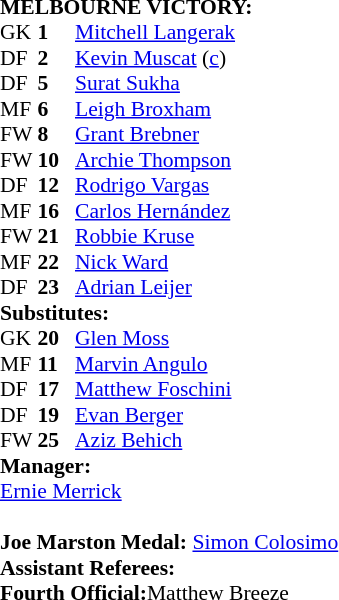<table style="font-size: 90%" cellspacing="0" cellpadding="0">
<tr>
<td colspan="4"><strong>MELBOURNE VICTORY:</strong></td>
</tr>
<tr>
<th width="25"></th>
<th width="25"></th>
</tr>
<tr>
<td>GK</td>
<td><strong>1</strong></td>
<td> <a href='#'>Mitchell Langerak</a></td>
</tr>
<tr>
<td>DF</td>
<td><strong>2</strong></td>
<td> <a href='#'>Kevin Muscat</a> (<a href='#'>c</a>)</td>
<td></td>
<td></td>
<td></td>
</tr>
<tr>
<td>DF</td>
<td><strong>5</strong></td>
<td> <a href='#'>Surat Sukha</a></td>
<td></td>
<td></td>
<td></td>
</tr>
<tr>
<td>MF</td>
<td><strong>6</strong></td>
<td> <a href='#'>Leigh Broxham</a></td>
</tr>
<tr>
<td>FW</td>
<td><strong>8</strong></td>
<td> <a href='#'>Grant Brebner</a></td>
</tr>
<tr>
<td>FW</td>
<td><strong>10</strong></td>
<td> <a href='#'>Archie Thompson</a></td>
<td></td>
<td></td>
<td></td>
</tr>
<tr>
<td>DF</td>
<td><strong>12</strong></td>
<td> <a href='#'>Rodrigo Vargas</a></td>
</tr>
<tr>
<td>MF</td>
<td><strong>16</strong></td>
<td> <a href='#'>Carlos Hernández</a></td>
</tr>
<tr>
<td>FW</td>
<td><strong>21</strong></td>
<td> <a href='#'>Robbie Kruse</a></td>
</tr>
<tr>
<td>MF</td>
<td><strong>22</strong></td>
<td> <a href='#'>Nick Ward</a></td>
<td></td>
<td></td>
<td></td>
</tr>
<tr>
<td>DF</td>
<td><strong>23</strong></td>
<td> <a href='#'>Adrian Leijer</a></td>
<td></td>
<td></td>
<td></td>
</tr>
<tr>
<td colspan=3><strong>Substitutes:</strong></td>
</tr>
<tr>
<td>GK</td>
<td><strong>20</strong></td>
<td> <a href='#'>Glen Moss</a></td>
</tr>
<tr>
<td>MF</td>
<td><strong>11</strong></td>
<td> <a href='#'>Marvin Angulo</a></td>
<td></td>
<td></td>
<td></td>
</tr>
<tr>
<td>DF</td>
<td><strong>17</strong></td>
<td> <a href='#'>Matthew Foschini</a></td>
</tr>
<tr>
<td>DF</td>
<td><strong>19</strong></td>
<td> <a href='#'>Evan Berger</a></td>
<td></td>
<td></td>
<td></td>
</tr>
<tr>
<td>FW</td>
<td><strong>25</strong></td>
<td> <a href='#'>Aziz Behich</a></td>
<td></td>
<td></td>
<td></td>
</tr>
<tr>
<td colspan=3><strong>Manager:</strong></td>
</tr>
<tr>
<td colspan=6> <a href='#'>Ernie Merrick</a><br><br><strong>Joe Marston Medal:</strong>  <a href='#'>Simon Colosimo</a><br><strong>Assistant Referees:</strong>
<br><strong>Fourth Official:</strong>Matthew Breeze</td>
</tr>
</table>
